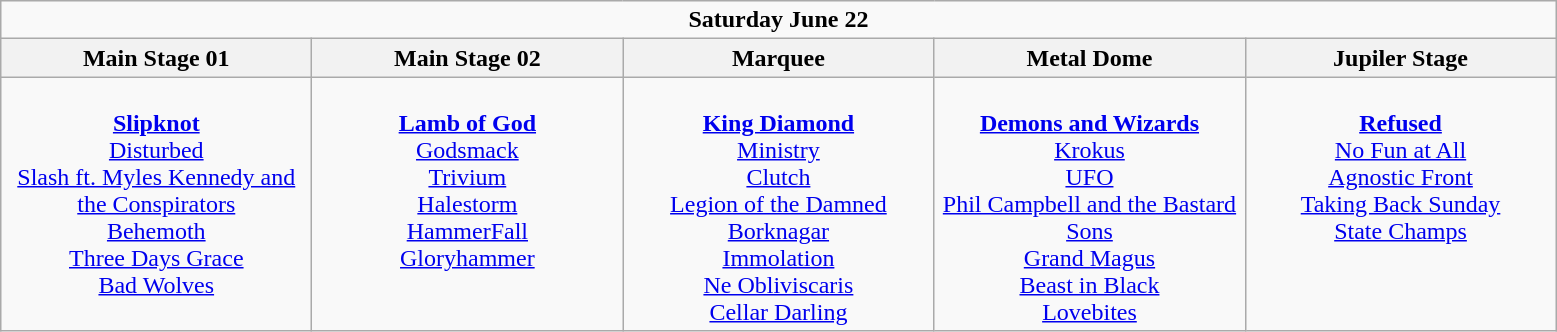<table class="wikitable">
<tr>
<td colspan="5" style="text-align:center;"><strong>Saturday June 22</strong></td>
</tr>
<tr>
<th>Main Stage 01</th>
<th>Main Stage 02</th>
<th>Marquee</th>
<th>Metal Dome</th>
<th>Jupiler Stage</th>
</tr>
<tr>
<td style="text-align:center; vertical-align:top; width:200px;"><br><strong><a href='#'>Slipknot</a></strong> <br>
<a href='#'>Disturbed</a> <br>
<a href='#'>Slash ft. Myles Kennedy and the Conspirators</a> <br>
<a href='#'>Behemoth</a> <br>
<a href='#'>Three Days Grace</a> <br>
<a href='#'>Bad Wolves</a> <br></td>
<td style="text-align:center; vertical-align:top; width:200px;"><br><strong><a href='#'>Lamb of God</a></strong> <br>
<a href='#'>Godsmack</a> <br>
<a href='#'>Trivium</a> <br>
<a href='#'>Halestorm</a> <br>
<a href='#'>HammerFall</a> <br>
<a href='#'>Gloryhammer</a> <br></td>
<td style="text-align:center; vertical-align:top; width:200px;"><br><strong><a href='#'>King Diamond</a></strong> <br>
<a href='#'>Ministry</a> <br>
<a href='#'>Clutch</a> <br>
<a href='#'>Legion of the Damned</a> <br>
<a href='#'>Borknagar</a> <br>
<a href='#'>Immolation</a> <br>
<a href='#'>Ne Obliviscaris</a> <br>
<a href='#'>Cellar Darling</a> <br></td>
<td style="text-align:center; vertical-align:top; width:200px;"><br><strong><a href='#'>Demons and Wizards</a></strong> <br>
<a href='#'>Krokus</a> <br>
<a href='#'>UFO</a> <br>
<a href='#'>Phil Campbell and the Bastard Sons</a> <br>
<a href='#'>Grand Magus</a> <br>
<a href='#'>Beast in Black</a> <br>
<a href='#'>Lovebites</a> <br></td>
<td style="text-align:center; vertical-align:top; width:200px;"><br><strong><a href='#'>Refused</a></strong> <br>
<a href='#'>No Fun at All</a> <br>
<a href='#'>Agnostic Front</a> <br>
<a href='#'>Taking Back Sunday</a> <br>
<a href='#'>State Champs</a> <br></td>
</tr>
</table>
